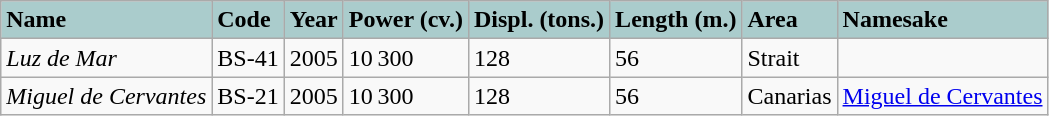<table class="wikitable">
<tr>
<th style="text-align: left; background: #aacccc;">Name</th>
<th style="text-align: left; background: #aacccc;">Code</th>
<th style="text-align: left; background: #aacccc;">Year</th>
<th style="text-align: left; background: #aacccc;">Power (cv.)</th>
<th style="text-align: left; background: #aacccc;">Displ. (tons.)</th>
<th style="text-align: left; background: #aacccc;">Length (m.)</th>
<th style="text-align: left; background: #aacccc;">Area</th>
<th style="text-align: left; background: #aacccc;">Namesake</th>
</tr>
<tr ---->
<td><em>Luz de Mar</em></td>
<td>BS-41</td>
<td>2005</td>
<td>10 300</td>
<td>128</td>
<td>56</td>
<td>Strait</td>
<td></td>
</tr>
<tr ---->
<td><em>Miguel de Cervantes</em></td>
<td>BS-21</td>
<td>2005</td>
<td>10 300</td>
<td>128</td>
<td>56</td>
<td>Canarias</td>
<td><a href='#'>Miguel de Cervantes</a></td>
</tr>
</table>
